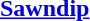<table border="0" cellpadding="4" cellspacing="0">
<tr>
<th><a href='#'>Sawndip</a></th>
</tr>
<tr valign="top">
<td></td>
</tr>
</table>
